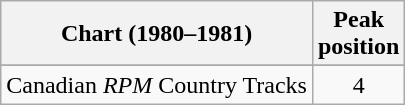<table class="wikitable sortable">
<tr>
<th align="left">Chart (1980–1981)</th>
<th align="center">Peak<br>position</th>
</tr>
<tr>
</tr>
<tr>
<td align="left">Canadian <em>RPM</em> Country Tracks</td>
<td align="center">4</td>
</tr>
</table>
